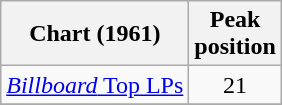<table class="wikitable">
<tr>
<th>Chart (1961)</th>
<th>Peak<br>position</th>
</tr>
<tr>
<td><a href='#'><em>Billboard</em> Top LPs</a></td>
<td align="center">21</td>
</tr>
<tr>
</tr>
</table>
